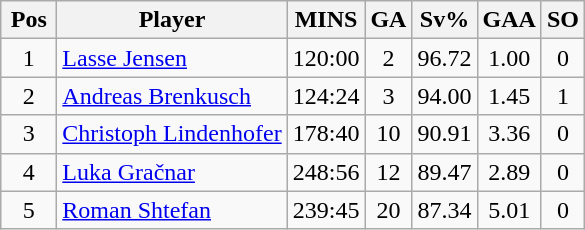<table class="wikitable sortable" style="text-align: center;">
<tr>
<th width=30>Pos</th>
<th>Player</th>
<th width=20>MINS</th>
<th width=20>GA</th>
<th width=20>Sv%</th>
<th width=20>GAA</th>
<th width=20>SO</th>
</tr>
<tr>
<td>1</td>
<td align=left> <a href='#'>Lasse Jensen</a></td>
<td>120:00</td>
<td>2</td>
<td>96.72</td>
<td>1.00</td>
<td>0</td>
</tr>
<tr>
<td>2</td>
<td align=left> <a href='#'>Andreas Brenkusch</a></td>
<td>124:24</td>
<td>3</td>
<td>94.00</td>
<td>1.45</td>
<td>1</td>
</tr>
<tr>
<td>3</td>
<td align=left> <a href='#'>Christoph Lindenhofer</a></td>
<td>178:40</td>
<td>10</td>
<td>90.91</td>
<td>3.36</td>
<td>0</td>
</tr>
<tr>
<td>4</td>
<td align=left> <a href='#'>Luka Gračnar</a></td>
<td>248:56</td>
<td>12</td>
<td>89.47</td>
<td>2.89</td>
<td>0</td>
</tr>
<tr>
<td>5</td>
<td align=left> <a href='#'>Roman Shtefan</a></td>
<td>239:45</td>
<td>20</td>
<td>87.34</td>
<td>5.01</td>
<td>0</td>
</tr>
</table>
